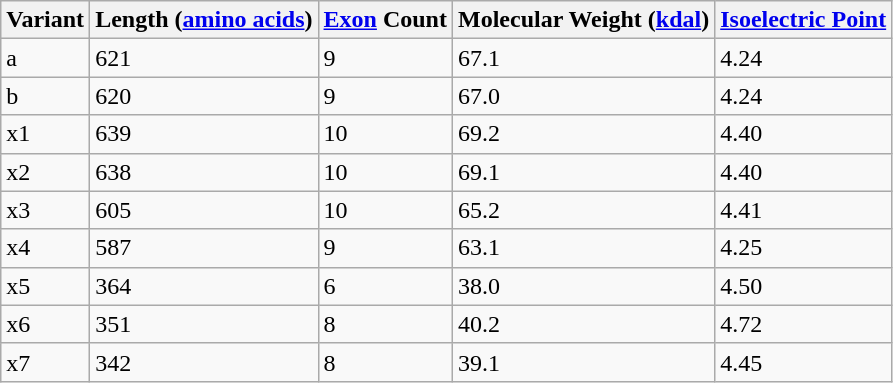<table class="wikitable">
<tr>
<th>Variant</th>
<th>Length (<a href='#'>amino acids</a>)</th>
<th><a href='#'>Exon</a> Count</th>
<th>Molecular Weight (<a href='#'>kdal</a>)</th>
<th><a href='#'>Isoelectric Point</a></th>
</tr>
<tr>
<td>a</td>
<td>621</td>
<td>9</td>
<td>67.1</td>
<td>4.24</td>
</tr>
<tr>
<td>b</td>
<td>620</td>
<td>9</td>
<td>67.0</td>
<td>4.24</td>
</tr>
<tr>
<td>x1</td>
<td>639</td>
<td>10</td>
<td>69.2</td>
<td>4.40</td>
</tr>
<tr>
<td>x2</td>
<td>638</td>
<td>10</td>
<td>69.1</td>
<td>4.40</td>
</tr>
<tr>
<td>x3</td>
<td>605</td>
<td>10</td>
<td>65.2</td>
<td>4.41</td>
</tr>
<tr>
<td>x4</td>
<td>587</td>
<td>9</td>
<td>63.1</td>
<td>4.25</td>
</tr>
<tr>
<td>x5</td>
<td>364</td>
<td>6</td>
<td>38.0</td>
<td>4.50</td>
</tr>
<tr>
<td>x6</td>
<td>351</td>
<td>8</td>
<td>40.2</td>
<td>4.72</td>
</tr>
<tr>
<td>x7</td>
<td>342</td>
<td>8</td>
<td>39.1</td>
<td>4.45</td>
</tr>
</table>
